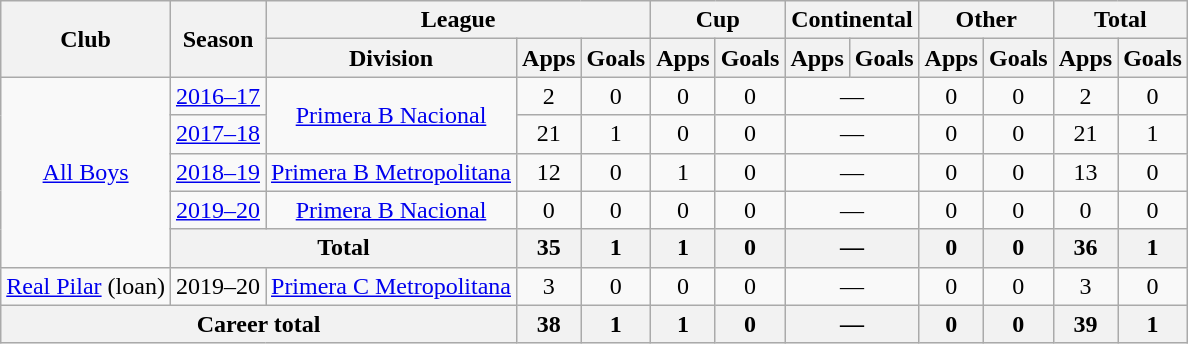<table class="wikitable" style="text-align:center">
<tr>
<th rowspan="2">Club</th>
<th rowspan="2">Season</th>
<th colspan="3">League</th>
<th colspan="2">Cup</th>
<th colspan="2">Continental</th>
<th colspan="2">Other</th>
<th colspan="2">Total</th>
</tr>
<tr>
<th>Division</th>
<th>Apps</th>
<th>Goals</th>
<th>Apps</th>
<th>Goals</th>
<th>Apps</th>
<th>Goals</th>
<th>Apps</th>
<th>Goals</th>
<th>Apps</th>
<th>Goals</th>
</tr>
<tr>
<td rowspan="5"><a href='#'>All Boys</a></td>
<td><a href='#'>2016–17</a></td>
<td rowspan="2"><a href='#'>Primera B Nacional</a></td>
<td>2</td>
<td>0</td>
<td>0</td>
<td>0</td>
<td colspan="2">—</td>
<td>0</td>
<td>0</td>
<td>2</td>
<td>0</td>
</tr>
<tr>
<td><a href='#'>2017–18</a></td>
<td>21</td>
<td>1</td>
<td>0</td>
<td>0</td>
<td colspan="2">—</td>
<td>0</td>
<td>0</td>
<td>21</td>
<td>1</td>
</tr>
<tr>
<td><a href='#'>2018–19</a></td>
<td rowspan="1"><a href='#'>Primera B Metropolitana</a></td>
<td>12</td>
<td>0</td>
<td>1</td>
<td>0</td>
<td colspan="2">—</td>
<td>0</td>
<td>0</td>
<td>13</td>
<td>0</td>
</tr>
<tr>
<td><a href='#'>2019–20</a></td>
<td rowspan="1"><a href='#'>Primera B Nacional</a></td>
<td>0</td>
<td>0</td>
<td>0</td>
<td>0</td>
<td colspan="2">—</td>
<td>0</td>
<td>0</td>
<td>0</td>
<td>0</td>
</tr>
<tr>
<th colspan="2">Total</th>
<th>35</th>
<th>1</th>
<th>1</th>
<th>0</th>
<th colspan="2">—</th>
<th>0</th>
<th>0</th>
<th>36</th>
<th>1</th>
</tr>
<tr>
<td rowspan="1"><a href='#'>Real Pilar</a> (loan)</td>
<td>2019–20</td>
<td rowspan="1"><a href='#'>Primera C Metropolitana</a></td>
<td>3</td>
<td>0</td>
<td>0</td>
<td>0</td>
<td colspan="2">—</td>
<td>0</td>
<td>0</td>
<td>3</td>
<td>0</td>
</tr>
<tr>
<th colspan="3">Career total</th>
<th>38</th>
<th>1</th>
<th>1</th>
<th>0</th>
<th colspan="2">—</th>
<th>0</th>
<th>0</th>
<th>39</th>
<th>1</th>
</tr>
</table>
